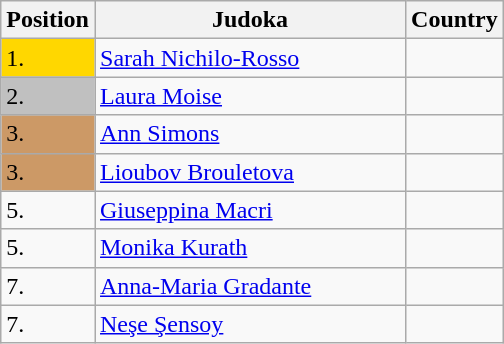<table class=wikitable>
<tr>
<th width=10>Position</th>
<th width=200>Judoka</th>
<th width=10>Country</th>
</tr>
<tr>
<td bgcolor=gold>1.</td>
<td><a href='#'>Sarah Nichilo-Rosso</a></td>
<td></td>
</tr>
<tr>
<td bgcolor="silver">2.</td>
<td><a href='#'>Laura Moise</a></td>
<td></td>
</tr>
<tr>
<td bgcolor="CC9966">3.</td>
<td><a href='#'>Ann Simons</a></td>
<td></td>
</tr>
<tr>
<td bgcolor="CC9966">3.</td>
<td><a href='#'>Lioubov Brouletova</a></td>
<td></td>
</tr>
<tr>
<td>5.</td>
<td><a href='#'>Giuseppina Macri</a></td>
<td></td>
</tr>
<tr>
<td>5.</td>
<td><a href='#'>Monika Kurath</a></td>
<td></td>
</tr>
<tr>
<td>7.</td>
<td><a href='#'>Anna-Maria Gradante</a></td>
<td></td>
</tr>
<tr>
<td>7.</td>
<td><a href='#'>Neşe Şensoy</a></td>
<td></td>
</tr>
</table>
